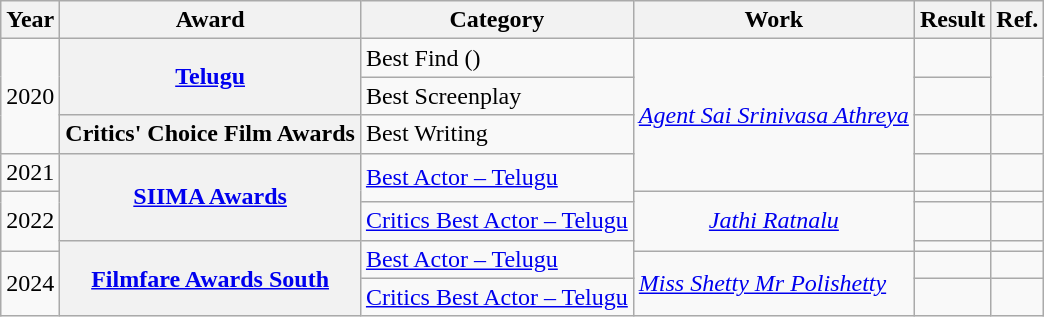<table class="wikitable plainrowheaders">
<tr>
<th>Year</th>
<th>Award</th>
<th>Category</th>
<th>Work</th>
<th>Result</th>
<th>Ref.</th>
</tr>
<tr>
<td rowspan="3" style="text-align:center;">2020</td>
<th rowspan="2" scope="row"><a href='#'> Telugu</a></th>
<td>Best Find ()</td>
<td rowspan="4" style="text-align:center;"><em><a href='#'>Agent Sai Srinivasa Athreya</a></em></td>
<td></td>
<td rowspan="2" style="text-align:center;"></td>
</tr>
<tr>
<td>Best Screenplay</td>
<td></td>
</tr>
<tr>
<th scope="row">Critics' Choice Film Awards</th>
<td>Best Writing</td>
<td></td>
<td style="text-align:center;"></td>
</tr>
<tr>
<td style="text-align:center;">2021</td>
<th rowspan="3" scope="row"><a href='#'>SIIMA Awards</a></th>
<td rowspan="2"><a href='#'>Best Actor – Telugu</a></td>
<td></td>
<td style="text-align:center;"></td>
</tr>
<tr>
<td rowspan="3">2022</td>
<td rowspan="3" style="text-align:center;"><em><a href='#'>Jathi Ratnalu</a></em></td>
<td></td>
<td style="text-align:center;"></td>
</tr>
<tr>
<td><a href='#'>Critics Best Actor – Telugu</a></td>
<td></td>
<td style="text-align:center;"></td>
</tr>
<tr>
<th rowspan="3" scope="row"><a href='#'>Filmfare Awards South</a></th>
<td rowspan="2"><a href='#'>Best Actor – Telugu</a></td>
<td></td>
<td style="text-align:center;"></td>
</tr>
<tr>
<td rowspan="2">2024</td>
<td rowspan="2"><em><a href='#'>Miss Shetty Mr Polishetty</a></em></td>
<td></td>
<td></td>
</tr>
<tr>
<td><a href='#'>Critics Best Actor – Telugu</a></td>
<td></td>
<td></td>
</tr>
</table>
